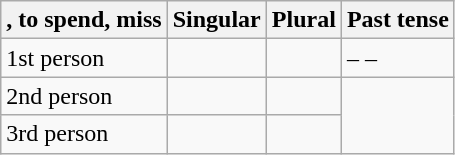<table class="wikitable">
<tr>
<th>, to spend, miss</th>
<th>Singular</th>
<th>Plural</th>
<th>Past tense</th>
</tr>
<tr>
<td>1st person</td>
<td></td>
<td></td>
<td> –  – </td>
</tr>
<tr>
<td>2nd person</td>
<td></td>
<td></td>
</tr>
<tr>
<td>3rd person</td>
<td></td>
<td></td>
</tr>
</table>
